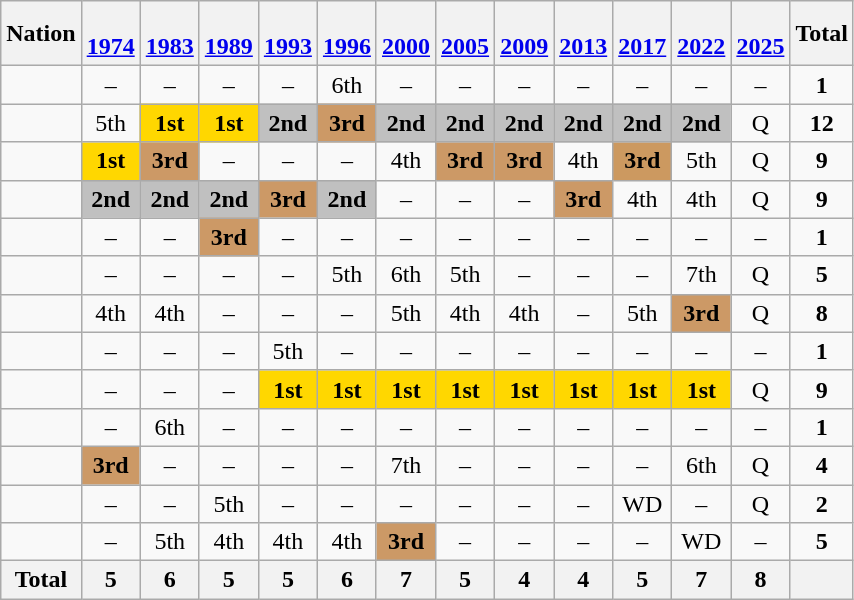<table class="wikitable" style="text-align:center">
<tr>
<th>Nation</th>
<th><br><a href='#'>1974</a></th>
<th><br><a href='#'>1983</a></th>
<th><br><a href='#'>1989</a></th>
<th><br><a href='#'>1993</a></th>
<th><br><a href='#'>1996</a></th>
<th><br><a href='#'>2000</a></th>
<th><br><a href='#'>2005</a></th>
<th><br><a href='#'>2009</a></th>
<th><br><a href='#'>2013</a></th>
<th><br><a href='#'>2017</a></th>
<th><br><a href='#'>2022</a></th>
<th><br><a href='#'>2025</a></th>
<th>Total</th>
</tr>
<tr>
<td align=left></td>
<td>–</td>
<td>–</td>
<td>–</td>
<td>–</td>
<td>6th</td>
<td>–</td>
<td>–</td>
<td>–</td>
<td>–</td>
<td>–</td>
<td>–</td>
<td>–</td>
<td><strong>1</strong></td>
</tr>
<tr>
<td align=left></td>
<td>5th</td>
<td bgcolor=gold><strong>1st</strong></td>
<td bgcolor=gold><strong>1st</strong></td>
<td bgcolor=silver><strong>2nd</strong></td>
<td bgcolor=cc9966><strong>3rd</strong></td>
<td bgcolor=silver><strong>2nd</strong></td>
<td bgcolor=silver><strong>2nd</strong></td>
<td bgcolor=silver><strong>2nd</strong></td>
<td bgcolor=silver><strong>2nd</strong></td>
<td bgcolor=silver><strong>2nd</strong></td>
<td bgcolor=silver><strong>2nd</strong></td>
<td>Q</td>
<td><strong>12</strong></td>
</tr>
<tr>
<td align=left></td>
<td bgcolor=gold><strong>1st</strong></td>
<td bgcolor=cc9966><strong>3rd</strong></td>
<td>–</td>
<td>–</td>
<td>–</td>
<td>4th</td>
<td bgcolor=cc9966><strong>3rd</strong></td>
<td bgcolor=cc9966><strong>3rd</strong></td>
<td>4th</td>
<td bgcolor=cc996><strong>3rd</strong></td>
<td>5th</td>
<td>Q</td>
<td><strong>9</strong></td>
</tr>
<tr>
<td align=left></td>
<td bgcolor=silver><strong>2nd</strong></td>
<td bgcolor=silver><strong>2nd</strong></td>
<td bgcolor=silver><strong>2nd</strong></td>
<td bgcolor=cc9966><strong>3rd</strong></td>
<td bgcolor=silver><strong>2nd</strong></td>
<td>–</td>
<td>–</td>
<td>–</td>
<td bgcolor=cc9966><strong>3rd</strong></td>
<td>4th</td>
<td>4th</td>
<td>Q</td>
<td><strong>9</strong></td>
</tr>
<tr>
<td align=left></td>
<td>–</td>
<td>–</td>
<td bgcolor=cc9966><strong>3rd</strong></td>
<td>–</td>
<td>–</td>
<td>–</td>
<td>–</td>
<td>–</td>
<td>–</td>
<td>–</td>
<td>–</td>
<td>–</td>
<td><strong>1</strong></td>
</tr>
<tr>
<td align=left></td>
<td>–</td>
<td>–</td>
<td>–</td>
<td>–</td>
<td>5th</td>
<td>6th</td>
<td>5th</td>
<td>–</td>
<td>–</td>
<td>–</td>
<td>7th</td>
<td>Q</td>
<td><strong>5</strong></td>
</tr>
<tr>
<td align=left></td>
<td>4th</td>
<td>4th</td>
<td>–</td>
<td>–</td>
<td>–</td>
<td>5th</td>
<td>4th</td>
<td>4th</td>
<td>–</td>
<td>5th</td>
<td bgcolor=cc9966><strong>3rd</strong></td>
<td>Q</td>
<td><strong>8</strong></td>
</tr>
<tr>
<td align=left></td>
<td>–</td>
<td>–</td>
<td>–</td>
<td>5th</td>
<td>–</td>
<td>–</td>
<td>–</td>
<td>–</td>
<td>–</td>
<td>–</td>
<td>–</td>
<td>–</td>
<td><strong>1</strong></td>
</tr>
<tr>
<td align=left></td>
<td>–</td>
<td>–</td>
<td>–</td>
<td bgcolor=gold><strong>1st</strong></td>
<td bgcolor=gold><strong>1st</strong></td>
<td bgcolor=gold><strong>1st</strong></td>
<td bgcolor=gold><strong>1st</strong></td>
<td bgcolor=gold><strong>1st</strong></td>
<td bgcolor=gold><strong>1st</strong></td>
<td bgcolor=gold><strong>1st</strong></td>
<td bgcolor=gold><strong>1st</strong></td>
<td>Q</td>
<td><strong>9</strong></td>
</tr>
<tr>
<td align=left></td>
<td>–</td>
<td>6th</td>
<td>–</td>
<td>–</td>
<td>–</td>
<td>–</td>
<td>–</td>
<td>–</td>
<td>–</td>
<td>–</td>
<td>–</td>
<td>–</td>
<td><strong>1</strong></td>
</tr>
<tr>
<td align=left></td>
<td bgcolor=cc9966><strong>3rd</strong></td>
<td>–</td>
<td>–</td>
<td>–</td>
<td>–</td>
<td>7th</td>
<td>–</td>
<td>–</td>
<td>–</td>
<td>–</td>
<td>6th</td>
<td>Q</td>
<td><strong>4</strong></td>
</tr>
<tr>
<td align=left></td>
<td>–</td>
<td>–</td>
<td>5th</td>
<td>–</td>
<td>–</td>
<td>–</td>
<td>–</td>
<td>–</td>
<td>–</td>
<td>WD</td>
<td>–</td>
<td>Q</td>
<td><strong>2</strong></td>
</tr>
<tr>
<td align=left></td>
<td>–</td>
<td>5th</td>
<td>4th</td>
<td>4th</td>
<td>4th</td>
<td bgcolor=cc9966><strong>3rd</strong></td>
<td>–</td>
<td>–</td>
<td>–</td>
<td>–</td>
<td>WD</td>
<td>–</td>
<td><strong>5</strong></td>
</tr>
<tr>
<th>Total</th>
<th>5</th>
<th>6</th>
<th>5</th>
<th>5</th>
<th>6</th>
<th>7</th>
<th>5</th>
<th>4</th>
<th>4</th>
<th>5</th>
<th>7</th>
<th>8</th>
<th></th>
</tr>
</table>
